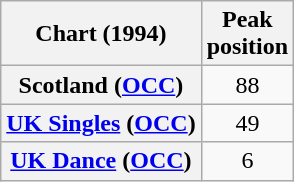<table class="wikitable sortable plainrowheaders" style="text-align:center">
<tr>
<th scope="col">Chart (1994)</th>
<th scope="col">Peak<br>position</th>
</tr>
<tr>
<th scope="row">Scotland (<a href='#'>OCC</a>)</th>
<td align="center">88</td>
</tr>
<tr>
<th scope="row"><a href='#'>UK Singles</a> (<a href='#'>OCC</a>)</th>
<td align="center">49</td>
</tr>
<tr>
<th scope="row"><a href='#'>UK Dance</a> (<a href='#'>OCC</a>)</th>
<td align="center">6</td>
</tr>
</table>
